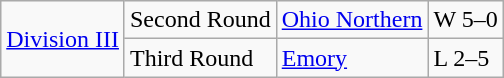<table class="wikitable">
<tr>
<td rowspan="5"><a href='#'>Division III</a></td>
<td>Second Round</td>
<td><a href='#'>Ohio Northern</a></td>
<td>W 5–0</td>
</tr>
<tr>
<td>Third Round</td>
<td><a href='#'>Emory</a></td>
<td>L 2–5</td>
</tr>
</table>
